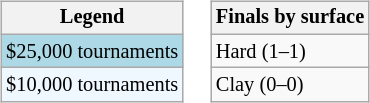<table>
<tr valign=top>
<td><br><table class=wikitable style="font-size:85%">
<tr>
<th>Legend</th>
</tr>
<tr style="background:lightblue;">
<td>$25,000 tournaments</td>
</tr>
<tr style="background:#f0f8ff;">
<td>$10,000 tournaments</td>
</tr>
</table>
</td>
<td><br><table class=wikitable style="font-size:85%">
<tr>
<th>Finals by surface</th>
</tr>
<tr>
<td>Hard (1–1)</td>
</tr>
<tr>
<td>Clay (0–0)</td>
</tr>
</table>
</td>
</tr>
</table>
